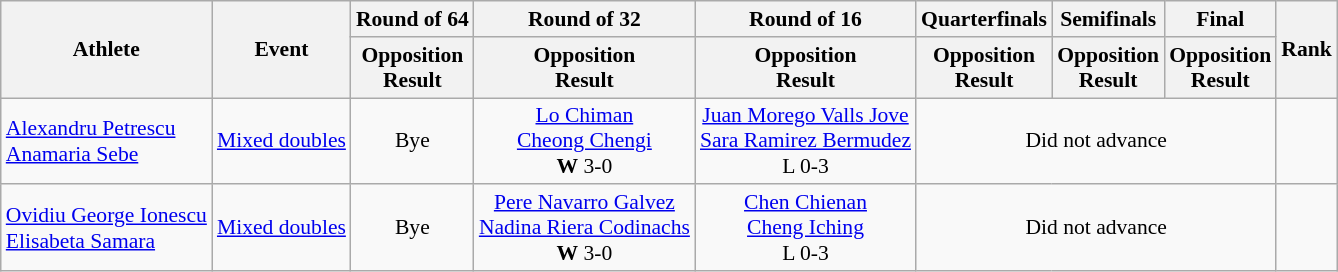<table class="wikitable" border="1" style="font-size:90%">
<tr>
<th rowspan=2>Athlete</th>
<th rowspan=2>Event</th>
<th colspan="1">Round of 64</th>
<th colspan="1">Round of 32</th>
<th colspan="1">Round of 16</th>
<th colspan="1">Quarterfinals</th>
<th colspan="1">Semifinals</th>
<th colspan="1">Final</th>
<th rowspan="2">Rank</th>
</tr>
<tr>
<th>Opposition<br>Result</th>
<th>Opposition<br>Result</th>
<th>Opposition<br>Result</th>
<th>Opposition<br>Result</th>
<th>Opposition<br>Result</th>
<th>Opposition<br>Result</th>
</tr>
<tr>
<td><a href='#'>Alexandru Petrescu</a><br><a href='#'>Anamaria Sebe</a></td>
<td><a href='#'>Mixed doubles</a></td>
<td align=center>Bye</td>
<td align=center> <a href='#'>Lo Chiman</a><br><a href='#'>Cheong Chengi</a><br>  <strong>W</strong> 3-0</td>
<td align=center> <a href='#'>Juan Morego Valls Jove</a><br><a href='#'>Sara Ramirez Bermudez</a><br>  L 0-3</td>
<td colspan="3" align=center>Did not advance</td>
<td align=center></td>
</tr>
<tr>
<td><a href='#'>Ovidiu George Ionescu</a><br><a href='#'>Elisabeta Samara</a></td>
<td><a href='#'>Mixed doubles</a></td>
<td align=center>Bye</td>
<td align=center> <a href='#'>Pere Navarro Galvez</a><br><a href='#'>Nadina Riera Codinachs</a><br>  <strong>W</strong> 3-0</td>
<td align=center> <a href='#'>Chen Chienan</a><br><a href='#'>Cheng Iching</a><br>  L 0-3</td>
<td colspan="3" align=center>Did not advance</td>
<td align=center></td>
</tr>
</table>
